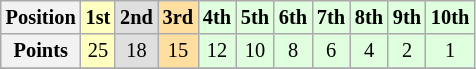<table class="wikitable" style="font-size:85%; text-align:center;">
<tr>
<th scope="row">Position</th>
<td style="background-color:#ffffbf"><strong>1st</strong></td>
<td style="background-color:#dfdfdf"><strong>2nd</strong></td>
<td style="background-color:#ffdf9f"><strong>3rd</strong></td>
<td style="background-color:#dfffdf"><strong>4th</strong></td>
<td style="background-color:#dfffdf"><strong>5th</strong></td>
<td style="background-color:#dfffdf"><strong>6th</strong></td>
<td style="background-color:#dfffdf"><strong>7th</strong></td>
<td style="background-color:#dfffdf"><strong>8th</strong></td>
<td style="background-color:#dfffdf"><strong>9th</strong></td>
<td style="background-color:#dfffdf"><strong>10th</strong></td>
</tr>
<tr>
<th scope="row">Points</th>
<td style="background-color:#ffffbf" align="center">25</td>
<td style="background-color:#dfdfdf" align="center">18</td>
<td style="background-color:#ffdf9f" align="center">15</td>
<td style="background-color:#dfffdf" align="center">12</td>
<td style="background-color:#dfffdf" align="center">10</td>
<td style="background-color:#dfffdf" align="center">8</td>
<td style="background-color:#dfffdf" align="center">6</td>
<td style="background-color:#dfffdf" align="center">4</td>
<td style="background-color:#dfffdf" align="center">2</td>
<td style="background-color:#dfffdf" align="center">1</td>
</tr>
<tr>
</tr>
</table>
